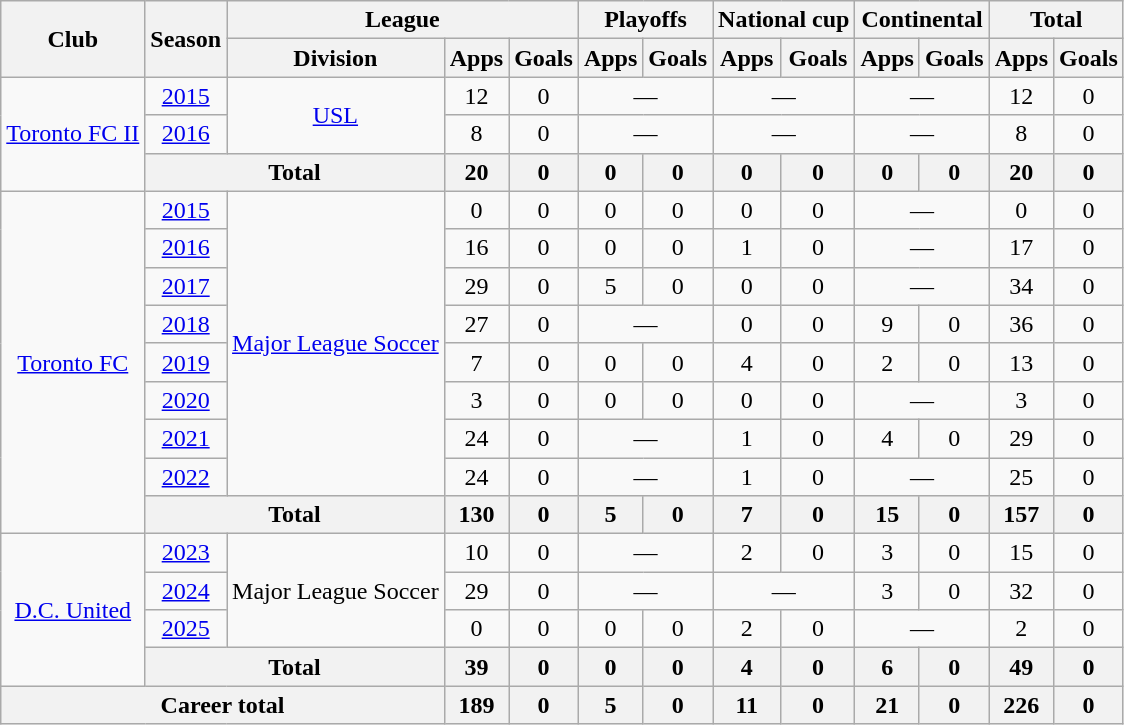<table class="wikitable" style="text-align: center;">
<tr>
<th rowspan="2">Club</th>
<th rowspan="2">Season</th>
<th colspan="3">League</th>
<th colspan="2">Playoffs</th>
<th colspan="2">National cup</th>
<th colspan="2">Continental</th>
<th colspan="2">Total</th>
</tr>
<tr>
<th>Division</th>
<th>Apps</th>
<th>Goals</th>
<th>Apps</th>
<th>Goals</th>
<th>Apps</th>
<th>Goals</th>
<th>Apps</th>
<th>Goals</th>
<th>Apps</th>
<th>Goals</th>
</tr>
<tr>
<td rowspan="3" valign="center"><a href='#'>Toronto FC II</a></td>
<td><a href='#'>2015</a></td>
<td rowspan="2"><a href='#'>USL</a></td>
<td>12</td>
<td>0</td>
<td colspan="2">—</td>
<td colspan="2">—</td>
<td colspan="2">—</td>
<td>12</td>
<td>0</td>
</tr>
<tr>
<td><a href='#'>2016</a></td>
<td>8</td>
<td>0</td>
<td colspan="2">—</td>
<td colspan="2">—</td>
<td colspan="2">—</td>
<td>8</td>
<td>0</td>
</tr>
<tr>
<th colspan="2">Total</th>
<th>20</th>
<th>0</th>
<th>0</th>
<th>0</th>
<th>0</th>
<th>0</th>
<th>0</th>
<th>0</th>
<th>20</th>
<th>0</th>
</tr>
<tr>
<td rowspan="9" valign="center"><a href='#'>Toronto FC</a></td>
<td><a href='#'>2015</a></td>
<td rowspan="8"><a href='#'>Major League Soccer</a></td>
<td>0</td>
<td>0</td>
<td>0</td>
<td>0</td>
<td>0</td>
<td>0</td>
<td colspan="2">—</td>
<td>0</td>
<td>0</td>
</tr>
<tr>
<td><a href='#'>2016</a></td>
<td>16</td>
<td>0</td>
<td>0</td>
<td>0</td>
<td>1</td>
<td>0</td>
<td colspan="2">—</td>
<td>17</td>
<td>0</td>
</tr>
<tr>
<td><a href='#'>2017</a></td>
<td>29</td>
<td>0</td>
<td>5</td>
<td>0</td>
<td>0</td>
<td>0</td>
<td colspan="2">—</td>
<td>34</td>
<td>0</td>
</tr>
<tr>
<td><a href='#'>2018</a></td>
<td>27</td>
<td>0</td>
<td colspan="2">—</td>
<td>0</td>
<td>0</td>
<td>9</td>
<td>0</td>
<td>36</td>
<td>0</td>
</tr>
<tr>
<td><a href='#'>2019</a></td>
<td>7</td>
<td>0</td>
<td>0</td>
<td>0</td>
<td>4</td>
<td>0</td>
<td>2</td>
<td>0</td>
<td>13</td>
<td>0</td>
</tr>
<tr>
<td><a href='#'>2020</a></td>
<td>3</td>
<td>0</td>
<td>0</td>
<td>0</td>
<td>0</td>
<td>0</td>
<td colspan="2">—</td>
<td>3</td>
<td>0</td>
</tr>
<tr>
<td><a href='#'>2021</a></td>
<td>24</td>
<td>0</td>
<td colspan="2">—</td>
<td>1</td>
<td>0</td>
<td>4</td>
<td>0</td>
<td>29</td>
<td>0</td>
</tr>
<tr>
<td><a href='#'>2022</a></td>
<td>24</td>
<td>0</td>
<td colspan="2">—</td>
<td>1</td>
<td>0</td>
<td colspan="2">—</td>
<td>25</td>
<td>0</td>
</tr>
<tr>
<th colspan="2">Total</th>
<th>130</th>
<th>0</th>
<th>5</th>
<th>0</th>
<th>7</th>
<th>0</th>
<th>15</th>
<th>0</th>
<th>157</th>
<th>0</th>
</tr>
<tr>
<td rowspan="4" valign="center"><a href='#'>D.C. United</a></td>
<td><a href='#'>2023</a></td>
<td rowspan="3">Major League Soccer</td>
<td>10</td>
<td>0</td>
<td colspan="2">—</td>
<td>2</td>
<td>0</td>
<td>3</td>
<td>0</td>
<td>15</td>
<td>0</td>
</tr>
<tr>
<td><a href='#'>2024</a></td>
<td>29</td>
<td>0</td>
<td colspan="2">—</td>
<td colspan="2">—</td>
<td>3</td>
<td>0</td>
<td>32</td>
<td>0</td>
</tr>
<tr>
<td><a href='#'>2025</a></td>
<td>0</td>
<td>0</td>
<td>0</td>
<td>0</td>
<td>2</td>
<td>0</td>
<td colspan="2">—</td>
<td>2</td>
<td>0</td>
</tr>
<tr>
<th colspan="2">Total</th>
<th>39</th>
<th>0</th>
<th>0</th>
<th>0</th>
<th>4</th>
<th>0</th>
<th>6</th>
<th>0</th>
<th>49</th>
<th>0</th>
</tr>
<tr>
<th colspan="3">Career total</th>
<th>189</th>
<th>0</th>
<th>5</th>
<th>0</th>
<th>11</th>
<th>0</th>
<th>21</th>
<th>0</th>
<th>226</th>
<th>0</th>
</tr>
</table>
